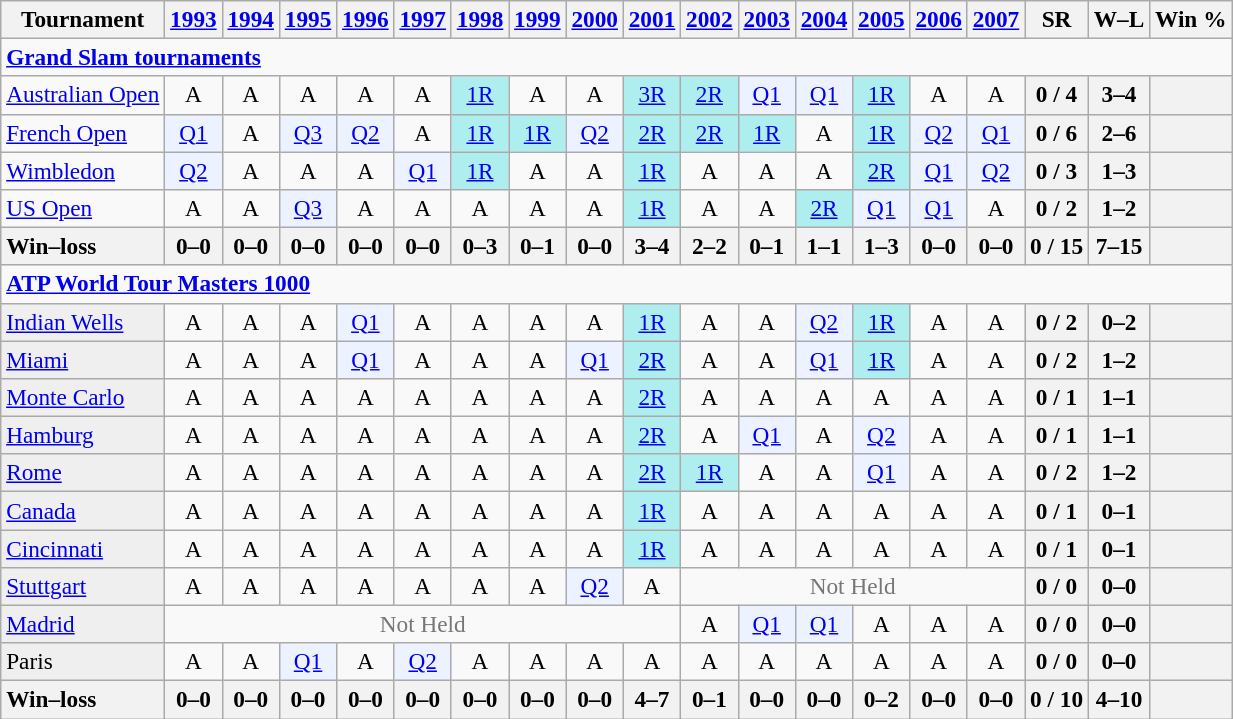<table class=wikitable style=text-align:center;font-size:97%>
<tr>
<th>Tournament</th>
<th><a href='#'>1993</a></th>
<th><a href='#'>1994</a></th>
<th><a href='#'>1995</a></th>
<th><a href='#'>1996</a></th>
<th><a href='#'>1997</a></th>
<th><a href='#'>1998</a></th>
<th><a href='#'>1999</a></th>
<th><a href='#'>2000</a></th>
<th><a href='#'>2001</a></th>
<th><a href='#'>2002</a></th>
<th><a href='#'>2003</a></th>
<th><a href='#'>2004</a></th>
<th><a href='#'>2005</a></th>
<th><a href='#'>2006</a></th>
<th><a href='#'>2007</a></th>
<th>SR</th>
<th>W–L</th>
<th>Win %</th>
</tr>
<tr>
<td colspan=20 align=left><a href='#'><strong>Grand Slam tournaments</strong></a></td>
</tr>
<tr>
<td align=left><a href='#'>Australian Open</a></td>
<td>A</td>
<td>A</td>
<td>A</td>
<td>A</td>
<td>A</td>
<td style=background:#afeeee><a href='#'>1R</a></td>
<td>A</td>
<td>A</td>
<td style=background:#afeeee><a href='#'>3R</a></td>
<td style=background:#afeeee><a href='#'>2R</a></td>
<td style=background:#ecf2ff><a href='#'>Q1</a></td>
<td style=background:#ecf2ff><a href='#'>Q1</a></td>
<td style=background:#afeeee><a href='#'>1R</a></td>
<td>A</td>
<td>A</td>
<th>0 / 4</th>
<th>3–4</th>
<th></th>
</tr>
<tr>
<td align=left><a href='#'>French Open</a></td>
<td style=background:#ecf2ff><a href='#'>Q1</a></td>
<td>A</td>
<td style=background:#ecf2ff><a href='#'>Q3</a></td>
<td style=background:#ecf2ff><a href='#'>Q2</a></td>
<td>A</td>
<td style=background:#afeeee><a href='#'>1R</a></td>
<td style=background:#afeeee><a href='#'>1R</a></td>
<td style=background:#ecf2ff><a href='#'>Q2</a></td>
<td style=background:#afeeee><a href='#'>2R</a></td>
<td style=background:#afeeee><a href='#'>2R</a></td>
<td style=background:#afeeee><a href='#'>1R</a></td>
<td>A</td>
<td style=background:#afeeee><a href='#'>1R</a></td>
<td style=background:#ecf2ff><a href='#'>Q2</a></td>
<td style=background:#ecf2ff><a href='#'>Q1</a></td>
<th>0 / 6</th>
<th>2–6</th>
<th></th>
</tr>
<tr>
<td align=left><a href='#'>Wimbledon</a></td>
<td style=background:#ecf2ff><a href='#'>Q2</a></td>
<td>A</td>
<td>A</td>
<td>A</td>
<td style=background:#ecf2ff><a href='#'>Q1</a></td>
<td style=background:#afeeee><a href='#'>1R</a></td>
<td>A</td>
<td>A</td>
<td style=background:#afeeee><a href='#'>1R</a></td>
<td>A</td>
<td>A</td>
<td>A</td>
<td style=background:#afeeee><a href='#'>2R</a></td>
<td style=background:#ecf2ff><a href='#'>Q1</a></td>
<td style=background:#ecf2ff><a href='#'>Q2</a></td>
<th>0 / 3</th>
<th>1–3</th>
<th></th>
</tr>
<tr>
<td align=left><a href='#'>US Open</a></td>
<td>A</td>
<td>A</td>
<td style=background:#ecf2ff><a href='#'>Q3</a></td>
<td>A</td>
<td>A</td>
<td>A</td>
<td>A</td>
<td>A</td>
<td style=background:#afeeee><a href='#'>1R</a></td>
<td>A</td>
<td>A</td>
<td style=background:#afeeee><a href='#'>2R</a></td>
<td style=background:#ecf2ff><a href='#'>Q1</a></td>
<td style=background:#ecf2ff><a href='#'>Q1</a></td>
<td>A</td>
<th>0 / 2</th>
<th>1–2</th>
<th></th>
</tr>
<tr>
<th style=text-align:left>Win–loss</th>
<th>0–0</th>
<th>0–0</th>
<th>0–0</th>
<th>0–0</th>
<th>0–0</th>
<th>0–3</th>
<th>0–1</th>
<th>0–0</th>
<th>3–4</th>
<th>2–2</th>
<th>0–1</th>
<th>1–1</th>
<th>1–3</th>
<th>0–0</th>
<th>0–0</th>
<th>0 / 15</th>
<th>7–15</th>
<th></th>
</tr>
<tr>
<td colspan=20 align=left><strong><a href='#'>ATP World Tour Masters 1000</a></strong></td>
</tr>
<tr>
<td bgcolor=efefef align=left><a href='#'>Indian Wells</a></td>
<td>A</td>
<td>A</td>
<td>A</td>
<td bgcolor=ecf2ff><a href='#'>Q1</a></td>
<td>A</td>
<td>A</td>
<td>A</td>
<td>A</td>
<td bgcolor=afeeee><a href='#'>1R</a></td>
<td>A</td>
<td>A</td>
<td bgcolor=ecf2ff><a href='#'>Q2</a></td>
<td bgcolor=afeeee><a href='#'>1R</a></td>
<td>A</td>
<td>A</td>
<th>0 / 2</th>
<th>0–2</th>
<th></th>
</tr>
<tr>
<td bgcolor=efefef align=left><a href='#'>Miami</a></td>
<td>A</td>
<td>A</td>
<td>A</td>
<td bgcolor=ecf2ff><a href='#'>Q1</a></td>
<td>A</td>
<td>A</td>
<td>A</td>
<td bgcolor=ecf2ff><a href='#'>Q1</a></td>
<td bgcolor=afeeee><a href='#'>2R</a></td>
<td>A</td>
<td>A</td>
<td bgcolor=ecf2ff><a href='#'>Q1</a></td>
<td bgcolor=afeeee><a href='#'>1R</a></td>
<td>A</td>
<td>A</td>
<th>0 / 2</th>
<th>1–2</th>
<th></th>
</tr>
<tr>
<td bgcolor=efefef align=left><a href='#'>Monte Carlo</a></td>
<td>A</td>
<td>A</td>
<td>A</td>
<td>A</td>
<td>A</td>
<td>A</td>
<td>A</td>
<td>A</td>
<td bgcolor=afeeee><a href='#'>2R</a></td>
<td>A</td>
<td>A</td>
<td>A</td>
<td>A</td>
<td>A</td>
<td>A</td>
<th>0 / 1</th>
<th>1–1</th>
<th></th>
</tr>
<tr>
<td bgcolor=efefef align=left><a href='#'>Hamburg</a></td>
<td>A</td>
<td>A</td>
<td>A</td>
<td>A</td>
<td>A</td>
<td>A</td>
<td>A</td>
<td>A</td>
<td bgcolor=afeeee><a href='#'>2R</a></td>
<td>A</td>
<td bgcolor=ecf2ff><a href='#'>Q1</a></td>
<td>A</td>
<td bgcolor=ecf2ff><a href='#'>Q2</a></td>
<td>A</td>
<td>A</td>
<th>0 / 1</th>
<th>1–1</th>
<th></th>
</tr>
<tr>
<td bgcolor=efefef align=left><a href='#'>Rome</a></td>
<td>A</td>
<td>A</td>
<td>A</td>
<td>A</td>
<td>A</td>
<td>A</td>
<td>A</td>
<td>A</td>
<td bgcolor=afeeee><a href='#'>2R</a></td>
<td bgcolor=afeeee><a href='#'>1R</a></td>
<td>A</td>
<td>A</td>
<td bgcolor=ecf2ff><a href='#'>Q1</a></td>
<td>A</td>
<td>A</td>
<th>0 / 2</th>
<th>1–2</th>
<th></th>
</tr>
<tr>
<td bgcolor=efefef align=left><a href='#'>Canada</a></td>
<td>A</td>
<td>A</td>
<td>A</td>
<td>A</td>
<td>A</td>
<td>A</td>
<td>A</td>
<td>A</td>
<td bgcolor=afeeee><a href='#'>1R</a></td>
<td>A</td>
<td>A</td>
<td>A</td>
<td>A</td>
<td>A</td>
<td>A</td>
<th>0 / 1</th>
<th>0–1</th>
<th></th>
</tr>
<tr>
<td bgcolor=efefef align=left><a href='#'>Cincinnati</a></td>
<td>A</td>
<td>A</td>
<td>A</td>
<td>A</td>
<td>A</td>
<td>A</td>
<td>A</td>
<td>A</td>
<td bgcolor=afeeee><a href='#'>1R</a></td>
<td>A</td>
<td>A</td>
<td>A</td>
<td>A</td>
<td>A</td>
<td>A</td>
<th>0 / 1</th>
<th>0–1</th>
<th></th>
</tr>
<tr>
<td bgcolor=efefef align=left><a href='#'>Stuttgart</a></td>
<td>A</td>
<td>A</td>
<td>A</td>
<td>A</td>
<td>A</td>
<td>A</td>
<td>A</td>
<td bgcolor=ecf2ff><a href='#'>Q2</a></td>
<td>A</td>
<td colspan=6 style=color:#767676>Not Held</td>
<th>0 / 0</th>
<th>0–0</th>
<th></th>
</tr>
<tr>
<td bgcolor=efefef align=left><a href='#'>Madrid</a></td>
<td colspan=9 style=color:#767676>Not Held</td>
<td>A</td>
<td bgcolor=ecf2ff><a href='#'>Q1</a></td>
<td bgcolor=ecf2ff><a href='#'>Q1</a></td>
<td>A</td>
<td>A</td>
<td>A</td>
<th>0 / 0</th>
<th>0–0</th>
<th></th>
</tr>
<tr>
<td bgcolor=efefef align=left>Paris</td>
<td>A</td>
<td>A</td>
<td bgcolor=ecf2ff><a href='#'>Q1</a></td>
<td>A</td>
<td bgcolor=ecf2ff><a href='#'>Q2</a></td>
<td>A</td>
<td>A</td>
<td>A</td>
<td>A</td>
<td>A</td>
<td>A</td>
<td>A</td>
<td>A</td>
<td>A</td>
<td>A</td>
<th>0 / 0</th>
<th>0–0</th>
<th></th>
</tr>
<tr>
<th style=text-align:left>Win–loss</th>
<th>0–0</th>
<th>0–0</th>
<th>0–0</th>
<th>0–0</th>
<th>0–0</th>
<th>0–0</th>
<th>0–0</th>
<th>0–0</th>
<th>4–7</th>
<th>0–1</th>
<th>0–0</th>
<th>0–0</th>
<th>0–2</th>
<th>0–0</th>
<th>0–0</th>
<th>0 / 10</th>
<th>4–10</th>
<th></th>
</tr>
</table>
